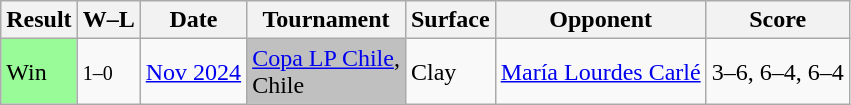<table class="sortable wikitable">
<tr>
<th>Result</th>
<th class="unsortable">W–L</th>
<th>Date</th>
<th>Tournament</th>
<th>Surface</th>
<th>Opponent</th>
<th class="unsortable">Score</th>
</tr>
<tr>
<td style="background:#98FB98;">Win</td>
<td><small>1–0</small></td>
<td><a href='#'>Nov 2024</a></td>
<td bgcolor=silver><a href='#'>Copa LP Chile</a>, <br>Chile</td>
<td>Clay</td>
<td> <a href='#'>María Lourdes Carlé</a></td>
<td>3–6, 6–4, 6–4</td>
</tr>
</table>
